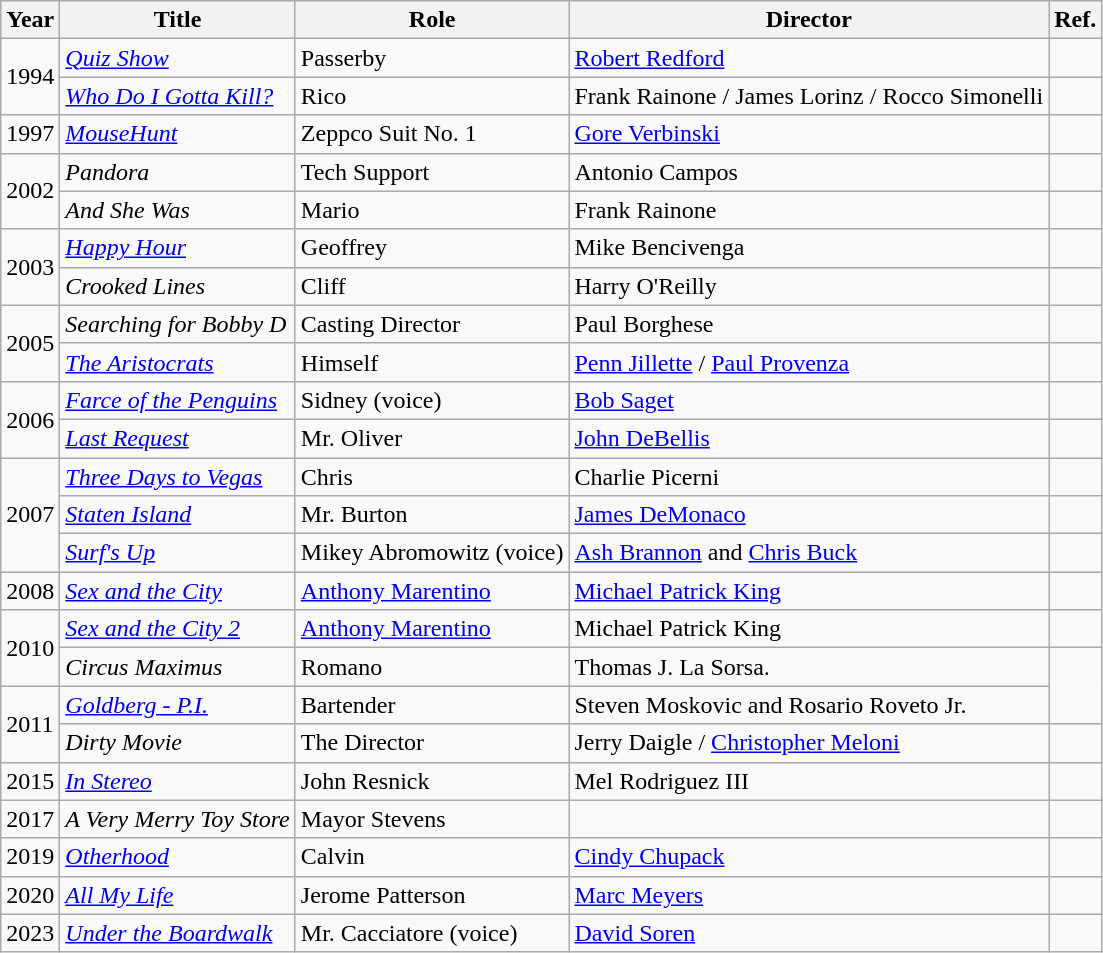<table class="wikitable sortable">
<tr>
<th>Year</th>
<th>Title</th>
<th>Role</th>
<th>Director</th>
<th class="unsortable">Ref.</th>
</tr>
<tr>
<td rowspan="2">1994</td>
<td><em><a href='#'>Quiz Show</a></em></td>
<td>Passerby</td>
<td><a href='#'>Robert Redford</a></td>
<td></td>
</tr>
<tr>
<td><em><a href='#'>Who Do I Gotta Kill?</a></em></td>
<td>Rico</td>
<td>Frank Rainone / James Lorinz / Rocco Simonelli</td>
<td></td>
</tr>
<tr>
<td>1997</td>
<td><em><a href='#'>MouseHunt</a></em></td>
<td>Zeppco Suit No. 1</td>
<td><a href='#'>Gore Verbinski</a></td>
<td></td>
</tr>
<tr>
<td rowspan="2">2002</td>
<td><em>Pandora</em></td>
<td>Tech Support</td>
<td>Antonio Campos</td>
<td></td>
</tr>
<tr>
<td><em>And She Was</em></td>
<td>Mario</td>
<td>Frank Rainone</td>
<td></td>
</tr>
<tr>
<td rowspan="2">2003</td>
<td><em><a href='#'>Happy Hour</a></em></td>
<td>Geoffrey</td>
<td>Mike Bencivenga</td>
<td></td>
</tr>
<tr>
<td><em>Crooked Lines</em></td>
<td>Cliff</td>
<td>Harry O'Reilly</td>
<td></td>
</tr>
<tr>
<td rowspan="2">2005</td>
<td><em>Searching for Bobby D</em></td>
<td>Casting Director</td>
<td>Paul Borghese</td>
<td></td>
</tr>
<tr>
<td><em><a href='#'>The Aristocrats</a></em></td>
<td>Himself</td>
<td><a href='#'>Penn Jillette</a> / <a href='#'>Paul Provenza</a></td>
<td></td>
</tr>
<tr>
<td rowspan="2">2006</td>
<td><em><a href='#'>Farce of the Penguins</a></em></td>
<td>Sidney (voice)</td>
<td><a href='#'>Bob Saget</a></td>
<td></td>
</tr>
<tr>
<td><em><a href='#'>Last Request</a></em></td>
<td>Mr. Oliver</td>
<td><a href='#'>John DeBellis</a></td>
<td></td>
</tr>
<tr>
<td rowspan="3">2007</td>
<td><em><a href='#'>Three Days to Vegas</a></em></td>
<td>Chris</td>
<td>Charlie Picerni</td>
<td></td>
</tr>
<tr>
<td><em><a href='#'>Staten Island</a></em></td>
<td>Mr. Burton</td>
<td><a href='#'>James DeMonaco</a></td>
<td></td>
</tr>
<tr>
<td><em><a href='#'>Surf's Up</a></em></td>
<td>Mikey Abromowitz (voice)</td>
<td><a href='#'>Ash Brannon</a> and <a href='#'>Chris Buck</a></td>
<td></td>
</tr>
<tr>
<td>2008</td>
<td><em><a href='#'>Sex and the City</a></em></td>
<td><a href='#'>Anthony Marentino</a></td>
<td><a href='#'>Michael Patrick King</a></td>
<td></td>
</tr>
<tr>
<td rowspan="2">2010</td>
<td><em><a href='#'>Sex and the City 2</a></em></td>
<td><a href='#'>Anthony Marentino</a></td>
<td>Michael Patrick King</td>
<td></td>
</tr>
<tr>
<td><em>Circus Maximus</em></td>
<td>Romano</td>
<td>Thomas J. La Sorsa.</td>
</tr>
<tr>
<td rowspan="2">2011</td>
<td><em><a href='#'>Goldberg - P.I.</a></em></td>
<td>Bartender</td>
<td>Steven Moskovic and Rosario Roveto Jr.</td>
</tr>
<tr>
<td><em>Dirty Movie</em></td>
<td>The Director</td>
<td>Jerry Daigle / <a href='#'>Christopher Meloni</a></td>
<td></td>
</tr>
<tr>
<td>2015</td>
<td><em><a href='#'>In Stereo</a></em></td>
<td>John Resnick</td>
<td>Mel Rodriguez III</td>
<td></td>
</tr>
<tr>
<td>2017</td>
<td><em>A Very Merry Toy Store</em></td>
<td>Mayor Stevens</td>
<td></td>
<td></td>
</tr>
<tr>
<td>2019</td>
<td><em><a href='#'>Otherhood</a></em></td>
<td>Calvin</td>
<td><a href='#'>Cindy Chupack</a></td>
<td></td>
</tr>
<tr>
<td>2020</td>
<td><em><a href='#'>All My Life</a></em></td>
<td>Jerome Patterson</td>
<td><a href='#'>Marc Meyers</a></td>
<td></td>
</tr>
<tr>
<td>2023</td>
<td><em><a href='#'>Under the Boardwalk</a></em></td>
<td>Mr. Cacciatore (voice)</td>
<td><a href='#'>David Soren</a></td>
<td></td>
</tr>
</table>
